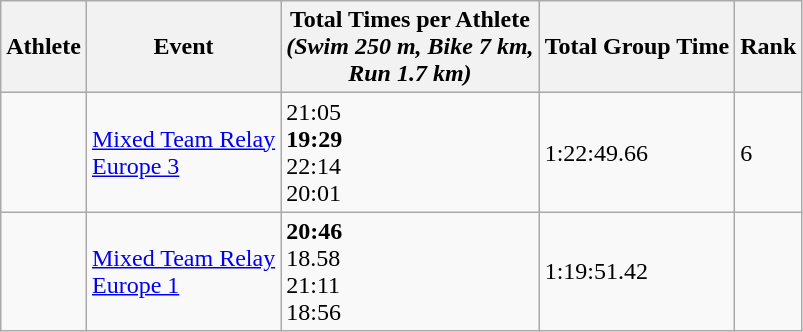<table class="wikitable" border="1">
<tr>
<th>Athlete</th>
<th>Event</th>
<th>Total Times per Athlete <br> <em>(Swim 250 m, Bike 7 km, <br> Run 1.7 km)</em></th>
<th>Total Group Time</th>
<th>Rank</th>
</tr>
<tr>
<td><br><strong></strong><br><br></td>
<td><a href='#'>Mixed Team Relay <br> Europe 3</a></td>
<td>21:05<br><strong>19:29</strong><br>22:14<br>20:01</td>
<td>1:22:49.66</td>
<td>6</td>
</tr>
<tr>
<td><strong></strong><br><br><br></td>
<td><a href='#'>Mixed Team Relay <br> Europe 1</a></td>
<td><strong>20:46</strong><br>18.58<br>21:11<br>18:56</td>
<td>1:19:51.42</td>
<td></td>
</tr>
</table>
